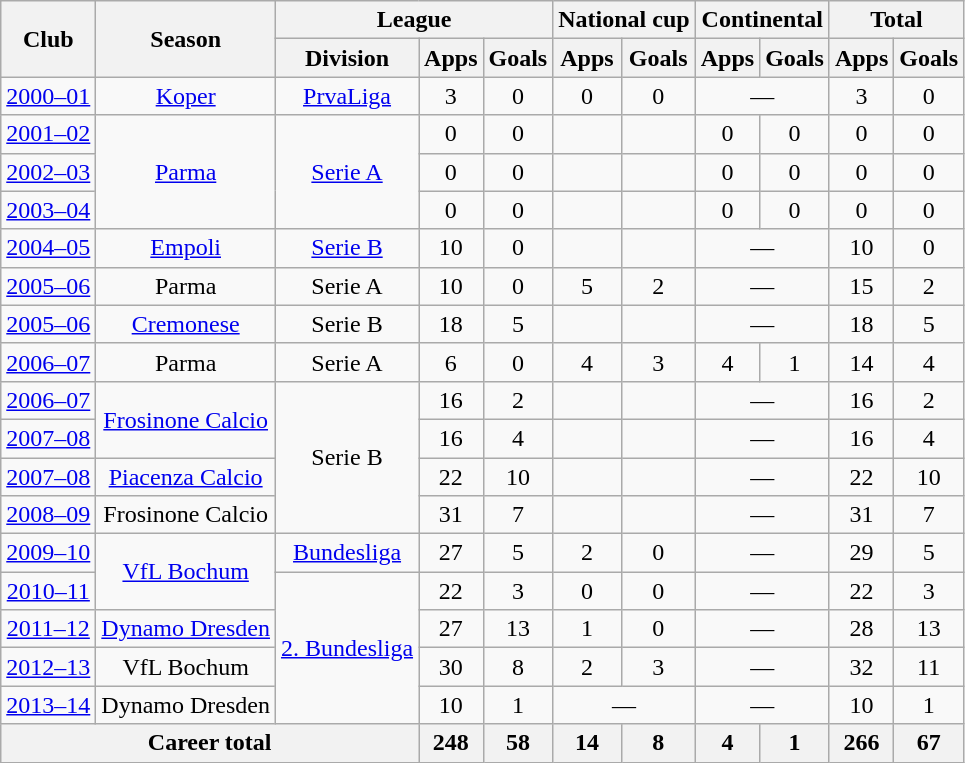<table class="wikitable" style="text-align:center">
<tr>
<th rowspan="2">Club</th>
<th rowspan="2">Season</th>
<th colspan="3">League</th>
<th colspan="2">National cup</th>
<th colspan="2">Continental</th>
<th colspan="2">Total</th>
</tr>
<tr>
<th>Division</th>
<th>Apps</th>
<th>Goals</th>
<th>Apps</th>
<th>Goals</th>
<th>Apps</th>
<th>Goals</th>
<th>Apps</th>
<th>Goals</th>
</tr>
<tr>
<td><a href='#'>2000–01</a></td>
<td><a href='#'>Koper</a></td>
<td><a href='#'>PrvaLiga</a></td>
<td>3</td>
<td>0</td>
<td>0</td>
<td>0</td>
<td colspan="2">—</td>
<td>3</td>
<td>0</td>
</tr>
<tr>
<td><a href='#'>2001–02</a></td>
<td rowspan="3"><a href='#'>Parma</a></td>
<td rowspan="3"><a href='#'>Serie A</a></td>
<td>0</td>
<td>0</td>
<td></td>
<td></td>
<td>0</td>
<td>0</td>
<td>0</td>
<td>0</td>
</tr>
<tr>
<td><a href='#'>2002–03</a></td>
<td>0</td>
<td>0</td>
<td></td>
<td></td>
<td>0</td>
<td>0</td>
<td>0</td>
<td>0</td>
</tr>
<tr>
<td><a href='#'>2003–04</a></td>
<td>0</td>
<td>0</td>
<td></td>
<td></td>
<td>0</td>
<td>0</td>
<td>0</td>
<td>0</td>
</tr>
<tr>
<td><a href='#'>2004–05</a></td>
<td><a href='#'>Empoli</a></td>
<td><a href='#'>Serie B</a></td>
<td>10</td>
<td>0</td>
<td></td>
<td></td>
<td colspan="2">—</td>
<td>10</td>
<td>0</td>
</tr>
<tr>
<td><a href='#'>2005–06</a></td>
<td>Parma</td>
<td>Serie A</td>
<td>10</td>
<td>0</td>
<td>5</td>
<td>2</td>
<td colspan="2">—</td>
<td>15</td>
<td>2</td>
</tr>
<tr>
<td><a href='#'>2005–06</a></td>
<td><a href='#'>Cremonese</a></td>
<td>Serie B</td>
<td>18</td>
<td>5</td>
<td></td>
<td></td>
<td colspan="2">—</td>
<td>18</td>
<td>5</td>
</tr>
<tr>
<td><a href='#'>2006–07</a></td>
<td>Parma</td>
<td>Serie A</td>
<td>6</td>
<td>0</td>
<td>4</td>
<td>3</td>
<td>4</td>
<td>1</td>
<td>14</td>
<td>4</td>
</tr>
<tr>
<td><a href='#'>2006–07</a></td>
<td rowspan="2"><a href='#'>Frosinone Calcio</a></td>
<td rowspan="4">Serie B</td>
<td>16</td>
<td>2</td>
<td></td>
<td></td>
<td colspan="2">—</td>
<td>16</td>
<td>2</td>
</tr>
<tr>
<td><a href='#'>2007–08</a></td>
<td>16</td>
<td>4</td>
<td></td>
<td></td>
<td colspan="2">—</td>
<td>16</td>
<td>4</td>
</tr>
<tr>
<td><a href='#'>2007–08</a></td>
<td><a href='#'>Piacenza Calcio</a></td>
<td>22</td>
<td>10</td>
<td></td>
<td></td>
<td colspan="2">—</td>
<td>22</td>
<td>10</td>
</tr>
<tr>
<td><a href='#'>2008–09</a></td>
<td>Frosinone Calcio</td>
<td>31</td>
<td>7</td>
<td></td>
<td></td>
<td colspan="2">—</td>
<td>31</td>
<td>7</td>
</tr>
<tr>
<td><a href='#'>2009–10</a></td>
<td rowspan="2"><a href='#'>VfL Bochum</a></td>
<td><a href='#'>Bundesliga</a></td>
<td>27</td>
<td>5</td>
<td>2</td>
<td>0</td>
<td colspan="2">—</td>
<td>29</td>
<td>5</td>
</tr>
<tr>
<td><a href='#'>2010–11</a></td>
<td rowspan="4"><a href='#'>2. Bundesliga</a></td>
<td>22</td>
<td>3</td>
<td>0</td>
<td>0</td>
<td colspan="2">—</td>
<td>22</td>
<td>3</td>
</tr>
<tr>
<td><a href='#'>2011–12</a></td>
<td><a href='#'>Dynamo Dresden</a></td>
<td>27</td>
<td>13</td>
<td>1</td>
<td>0</td>
<td colspan="2">—</td>
<td>28</td>
<td>13</td>
</tr>
<tr>
<td><a href='#'>2012–13</a></td>
<td>VfL Bochum</td>
<td>30</td>
<td>8</td>
<td>2</td>
<td>3</td>
<td colspan="2">—</td>
<td>32</td>
<td>11</td>
</tr>
<tr>
<td><a href='#'>2013–14</a></td>
<td>Dynamo Dresden</td>
<td>10</td>
<td>1</td>
<td colspan="2">—</td>
<td colspan="2">—</td>
<td>10</td>
<td>1</td>
</tr>
<tr>
<th colspan=3>Career total</th>
<th>248</th>
<th>58</th>
<th>14</th>
<th>8</th>
<th>4</th>
<th>1</th>
<th>266</th>
<th>67</th>
</tr>
</table>
